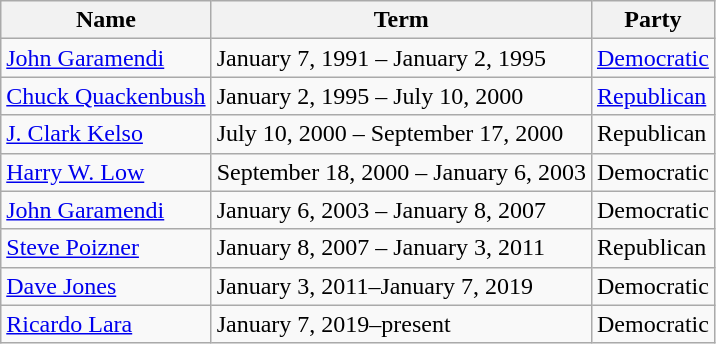<table class="wikitable">
<tr>
<th>Name</th>
<th>Term</th>
<th>Party</th>
</tr>
<tr>
<td><a href='#'>John Garamendi</a></td>
<td>January 7, 1991 – January 2, 1995</td>
<td><a href='#'>Democratic</a></td>
</tr>
<tr>
<td><a href='#'>Chuck Quackenbush</a></td>
<td>January 2, 1995 – July 10, 2000</td>
<td><a href='#'>Republican</a></td>
</tr>
<tr>
<td><a href='#'>J. Clark Kelso</a></td>
<td>July 10, 2000 – September 17, 2000</td>
<td>Republican</td>
</tr>
<tr>
<td><a href='#'>Harry W. Low</a></td>
<td>September 18, 2000 – January 6, 2003</td>
<td>Democratic</td>
</tr>
<tr>
<td><a href='#'>John Garamendi</a></td>
<td>January 6, 2003 – January 8, 2007</td>
<td>Democratic</td>
</tr>
<tr>
<td><a href='#'>Steve Poizner</a></td>
<td>January 8, 2007 – January 3, 2011</td>
<td>Republican</td>
</tr>
<tr>
<td><a href='#'>Dave Jones</a></td>
<td>January 3, 2011–January 7, 2019</td>
<td>Democratic</td>
</tr>
<tr>
<td><a href='#'>Ricardo Lara</a></td>
<td>January 7, 2019–present</td>
<td>Democratic</td>
</tr>
</table>
